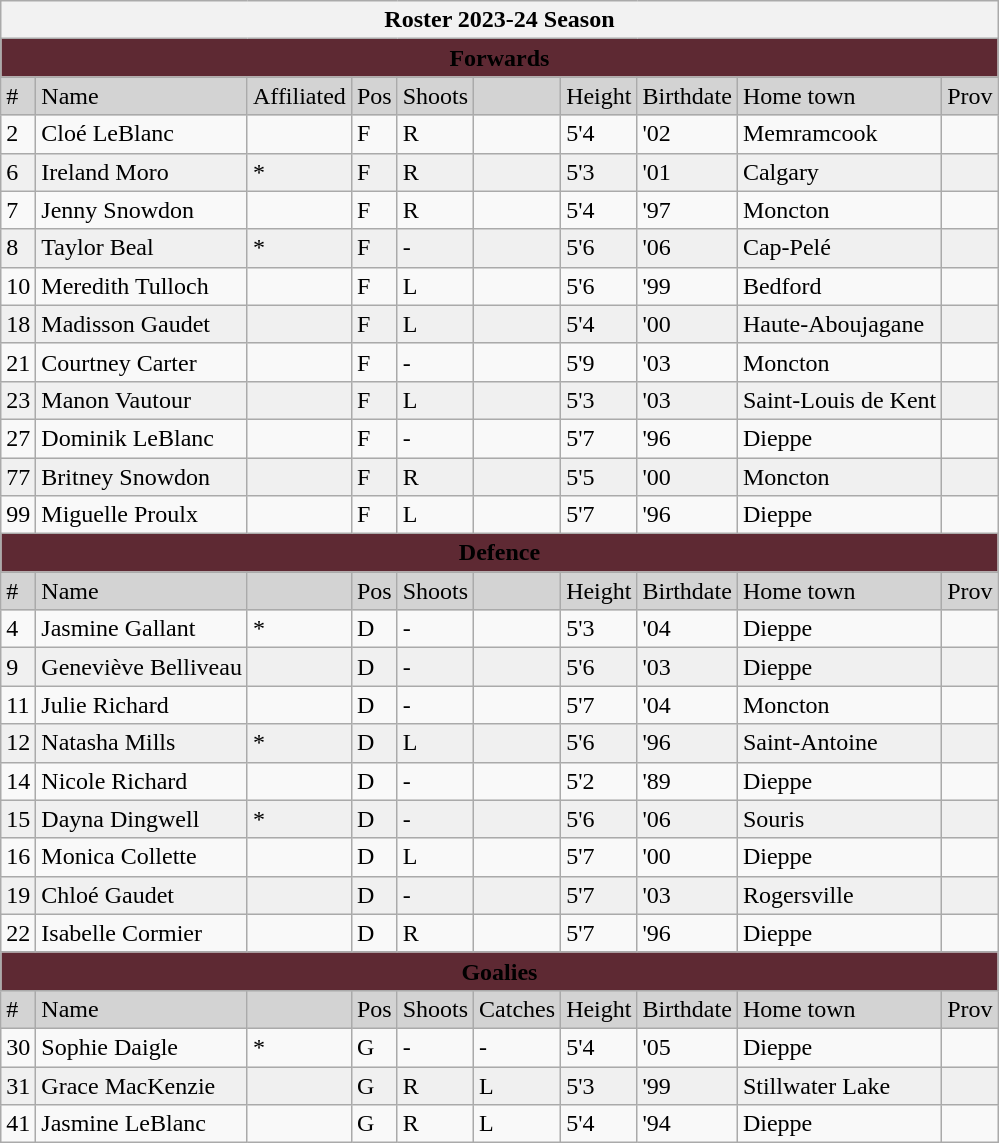<table class="wikitable mw-collapsible">
<tr>
<th colspan="11" style="text-align: center">Roster 2023-24 Season</th>
</tr>
<tr align=center>
<th style=background:#5e2933 colspan=11><span>Forwards</span></th>
</tr>
<tr bgcolor=lightgrey>
<td>#</td>
<td>Name</td>
<td>Affiliated</td>
<td>Pos</td>
<td>Shoots</td>
<td></td>
<td>Height</td>
<td>Birthdate</td>
<td>Home town</td>
<td>Prov</td>
</tr>
<tr>
<td>2</td>
<td>Cloé LeBlanc</td>
<td></td>
<td>F</td>
<td>R</td>
<td></td>
<td>5'4</td>
<td>'02</td>
<td>Memramcook</td>
<td></td>
</tr>
<tr bgcolor=f0f0f0>
<td>6</td>
<td>Ireland Moro</td>
<td>*</td>
<td>F</td>
<td>R</td>
<td></td>
<td>5'3</td>
<td>'01</td>
<td>Calgary</td>
<td></td>
</tr>
<tr>
<td>7</td>
<td>Jenny Snowdon</td>
<td></td>
<td>F</td>
<td>R</td>
<td></td>
<td>5'4</td>
<td>'97</td>
<td>Moncton</td>
<td></td>
</tr>
<tr bgcolor=f0f0f0>
<td>8</td>
<td>Taylor Beal</td>
<td>*</td>
<td>F</td>
<td>-</td>
<td></td>
<td>5'6</td>
<td>'06</td>
<td>Cap-Pelé</td>
<td></td>
</tr>
<tr>
<td>10</td>
<td>Meredith Tulloch</td>
<td></td>
<td>F</td>
<td>L</td>
<td></td>
<td>5'6</td>
<td>'99</td>
<td>Bedford</td>
<td></td>
</tr>
<tr bgcolor=f0f0f0>
<td>18</td>
<td>Madisson Gaudet</td>
<td></td>
<td>F</td>
<td>L</td>
<td></td>
<td>5'4</td>
<td>'00</td>
<td>Haute-Aboujagane</td>
<td></td>
</tr>
<tr>
<td>21</td>
<td>Courtney Carter</td>
<td></td>
<td>F</td>
<td>-</td>
<td></td>
<td>5'9</td>
<td>'03</td>
<td>Moncton</td>
<td></td>
</tr>
<tr bgcolor=f0f0f0>
<td>23</td>
<td>Manon Vautour</td>
<td></td>
<td>F</td>
<td>L</td>
<td></td>
<td>5'3</td>
<td>'03</td>
<td>Saint-Louis de Kent</td>
<td></td>
</tr>
<tr>
<td>27</td>
<td>Dominik LeBlanc</td>
<td></td>
<td>F</td>
<td>-</td>
<td></td>
<td>5'7</td>
<td>'96</td>
<td>Dieppe</td>
<td></td>
</tr>
<tr bgcolor=f0f0f0>
<td>77</td>
<td>Britney Snowdon</td>
<td></td>
<td>F</td>
<td>R</td>
<td></td>
<td>5'5</td>
<td>'00</td>
<td>Moncton</td>
<td></td>
</tr>
<tr>
<td>99</td>
<td>Miguelle Proulx</td>
<td></td>
<td>F</td>
<td>L</td>
<td></td>
<td>5'7</td>
<td>'96</td>
<td>Dieppe</td>
<td></td>
</tr>
<tr align=center>
<th style=background:#5e2933 colspan=11><span>Defence</span></th>
</tr>
<tr bgcolor=lightgrey>
<td>#</td>
<td>Name</td>
<td></td>
<td>Pos</td>
<td>Shoots</td>
<td></td>
<td>Height</td>
<td>Birthdate</td>
<td>Home town</td>
<td>Prov</td>
</tr>
<tr>
<td>4</td>
<td>Jasmine Gallant</td>
<td>*</td>
<td>D</td>
<td>-</td>
<td></td>
<td>5'3</td>
<td>'04</td>
<td>Dieppe</td>
<td></td>
</tr>
<tr bgcolor=f0f0f0>
<td>9</td>
<td>Geneviève Belliveau</td>
<td></td>
<td>D</td>
<td>-</td>
<td></td>
<td>5'6</td>
<td>'03</td>
<td>Dieppe</td>
<td></td>
</tr>
<tr>
<td>11</td>
<td>Julie Richard</td>
<td></td>
<td>D</td>
<td>-</td>
<td></td>
<td>5'7</td>
<td>'04</td>
<td>Moncton</td>
<td></td>
</tr>
<tr bgcolor=f0f0f0>
<td>12</td>
<td>Natasha Mills</td>
<td>*</td>
<td>D</td>
<td>L</td>
<td></td>
<td>5'6</td>
<td>'96</td>
<td>Saint-Antoine</td>
<td></td>
</tr>
<tr>
<td>14</td>
<td>Nicole Richard</td>
<td></td>
<td>D</td>
<td>-</td>
<td></td>
<td>5'2</td>
<td>'89</td>
<td>Dieppe</td>
<td></td>
</tr>
<tr bgcolor=f0f0f0>
<td>15</td>
<td>Dayna Dingwell</td>
<td>*</td>
<td>D</td>
<td>-</td>
<td></td>
<td>5'6</td>
<td>'06</td>
<td>Souris</td>
<td></td>
</tr>
<tr>
<td>16</td>
<td>Monica Collette</td>
<td></td>
<td>D</td>
<td>L</td>
<td></td>
<td>5'7</td>
<td>'00</td>
<td>Dieppe</td>
<td></td>
</tr>
<tr bgcolor=f0f0f0>
<td>19</td>
<td>Chloé Gaudet</td>
<td></td>
<td>D</td>
<td>-</td>
<td></td>
<td>5'7</td>
<td>'03</td>
<td>Rogersville</td>
<td></td>
</tr>
<tr>
<td>22</td>
<td>Isabelle Cormier</td>
<td></td>
<td>D</td>
<td>R</td>
<td></td>
<td>5'7</td>
<td>'96</td>
<td>Dieppe</td>
<td></td>
</tr>
<tr align=center>
<th style=background:#5e2933 colspan=11><span>Goalies</span></th>
</tr>
<tr bgcolor=lightgrey>
<td>#</td>
<td>Name</td>
<td></td>
<td>Pos</td>
<td>Shoots</td>
<td>Catches</td>
<td>Height</td>
<td>Birthdate</td>
<td>Home town</td>
<td>Prov</td>
</tr>
<tr>
<td>30</td>
<td>Sophie Daigle</td>
<td>*</td>
<td>G</td>
<td>-</td>
<td>-</td>
<td>5'4</td>
<td>'05</td>
<td>Dieppe</td>
<td></td>
</tr>
<tr bgcolor=f0f0f0>
<td>31</td>
<td>Grace MacKenzie</td>
<td></td>
<td>G</td>
<td>R</td>
<td>L</td>
<td>5'3</td>
<td>'99</td>
<td>Stillwater Lake</td>
<td></td>
</tr>
<tr>
<td>41</td>
<td>Jasmine LeBlanc</td>
<td></td>
<td>G</td>
<td>R</td>
<td>L</td>
<td>5'4</td>
<td>'94</td>
<td>Dieppe</td>
<td></td>
</tr>
</table>
